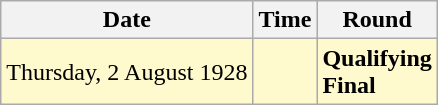<table class="wikitable">
<tr>
<th>Date</th>
<th>Time</th>
<th>Round</th>
</tr>
<tr style=background:lemonchiffon>
<td>Thursday, 2 August 1928</td>
<td></td>
<td><strong>Qualifying</strong><br><strong>Final</strong></td>
</tr>
</table>
